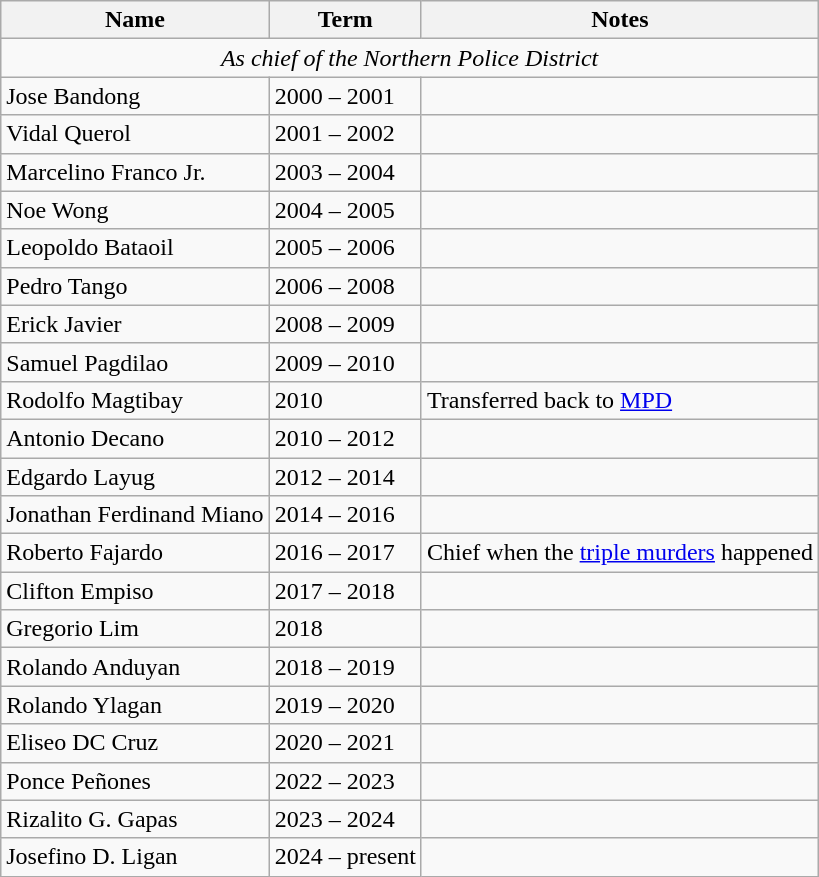<table class="wikitable sortable">
<tr>
<th>Name</th>
<th>Term</th>
<th>Notes</th>
</tr>
<tr>
<td colspan="3" align="center"><em>As chief of the Northern Police District</em></td>
</tr>
<tr>
<td>Jose Bandong</td>
<td>2000 – 2001</td>
<td></td>
</tr>
<tr>
<td>Vidal Querol</td>
<td>2001 – 2002</td>
<td></td>
</tr>
<tr>
<td>Marcelino Franco Jr.</td>
<td>2003 – 2004</td>
<td></td>
</tr>
<tr>
<td>Noe Wong</td>
<td>2004 – 2005</td>
<td></td>
</tr>
<tr>
<td>Leopoldo Bataoil</td>
<td>2005 – 2006</td>
<td></td>
</tr>
<tr>
<td>Pedro Tango</td>
<td>2006 – 2008</td>
<td></td>
</tr>
<tr>
<td>Erick Javier</td>
<td>2008 – 2009</td>
<td></td>
</tr>
<tr>
<td>Samuel Pagdilao</td>
<td>2009 – 2010</td>
<td></td>
</tr>
<tr>
<td>Rodolfo Magtibay</td>
<td>2010</td>
<td>Transferred back to <a href='#'>MPD</a></td>
</tr>
<tr>
<td>Antonio Decano</td>
<td>2010 – 2012</td>
<td></td>
</tr>
<tr>
<td>Edgardo Layug</td>
<td>2012 – 2014</td>
<td></td>
</tr>
<tr>
<td>Jonathan Ferdinand Miano</td>
<td>2014 – 2016</td>
<td></td>
</tr>
<tr>
<td>Roberto Fajardo</td>
<td>2016 – 2017</td>
<td>Chief when the <a href='#'>triple murders</a> happened</td>
</tr>
<tr>
<td>Clifton Empiso</td>
<td>2017 – 2018</td>
<td></td>
</tr>
<tr>
<td>Gregorio Lim</td>
<td>2018</td>
<td></td>
</tr>
<tr>
<td>Rolando Anduyan</td>
<td>2018 – 2019</td>
<td></td>
</tr>
<tr>
<td>Rolando Ylagan</td>
<td>2019 – 2020</td>
<td></td>
</tr>
<tr>
<td>Eliseo DC Cruz</td>
<td>2020 – 2021</td>
<td></td>
</tr>
<tr>
<td>Ponce Peñones</td>
<td>2022 – 2023</td>
<td></td>
</tr>
<tr>
<td>Rizalito G. Gapas</td>
<td>2023 – 2024</td>
<td></td>
</tr>
<tr>
<td>Josefino D. Ligan</td>
<td>2024 – present</td>
<td></td>
</tr>
</table>
